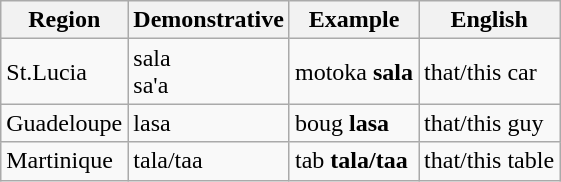<table class="wikitable">
<tr>
<th>Region</th>
<th>Demonstrative</th>
<th>Example</th>
<th>English</th>
</tr>
<tr>
<td>St.Lucia</td>
<td>sala<br>sa'a</td>
<td>motoka <strong>sala</strong></td>
<td>that/this car</td>
</tr>
<tr>
<td>Guadeloupe</td>
<td>lasa</td>
<td>boug <strong>lasa</strong></td>
<td>that/this guy</td>
</tr>
<tr>
<td>Martinique</td>
<td>tala/taa</td>
<td>tab <strong>tala/taa</strong></td>
<td>that/this table</td>
</tr>
</table>
